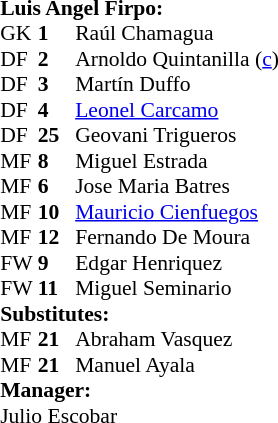<table style="font-size: 90%" cellspacing="0" cellpadding="0" align=right>
<tr>
<td colspan="4"><strong>Luis Angel Firpo:</strong></td>
</tr>
<tr>
<th width="25"></th>
<th width="25"></th>
</tr>
<tr>
<td>GK</td>
<td><strong>1</strong></td>
<td> Raúl Chamagua</td>
</tr>
<tr>
<td>DF</td>
<td><strong>2</strong></td>
<td> Arnoldo Quintanilla (<a href='#'>c</a>)</td>
</tr>
<tr>
<td>DF</td>
<td><strong>3</strong></td>
<td> Martín Duffo</td>
</tr>
<tr>
<td>DF</td>
<td><strong>4</strong></td>
<td> <a href='#'>Leonel Carcamo</a></td>
</tr>
<tr>
<td>DF</td>
<td><strong>25</strong></td>
<td> Geovani Trigueros</td>
</tr>
<tr>
<td>MF</td>
<td><strong>8</strong></td>
<td> Miguel Estrada</td>
</tr>
<tr>
<td>MF</td>
<td><strong>6</strong></td>
<td> Jose Maria Batres</td>
</tr>
<tr>
<td>MF</td>
<td><strong>10</strong></td>
<td> <a href='#'>Mauricio Cienfuegos</a></td>
</tr>
<tr>
<td>MF</td>
<td><strong>12</strong></td>
<td> Fernando De Moura</td>
</tr>
<tr>
<td>FW</td>
<td><strong>9</strong></td>
<td> Edgar Henriquez</td>
</tr>
<tr>
<td>FW</td>
<td><strong>11</strong></td>
<td> Miguel Seminario</td>
</tr>
<tr>
<td colspan=3><strong>Substitutes:</strong></td>
</tr>
<tr>
<td>MF</td>
<td><strong>21</strong></td>
<td> Abraham Vasquez</td>
</tr>
<tr>
<td>MF</td>
<td><strong>21</strong></td>
<td> Manuel Ayala</td>
</tr>
<tr>
<td colspan=3><strong>Manager:</strong></td>
</tr>
<tr>
<td colspan=4>Julio Escobar</td>
</tr>
</table>
